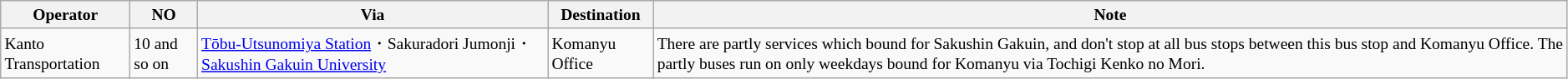<table class="wikitable" style="font-size:small">
<tr>
<th>Operator</th>
<th>NO</th>
<th>Via</th>
<th>Destination</th>
<th>Note</th>
</tr>
<tr>
<td>Kanto Transportation</td>
<td>10 and so on</td>
<td><a href='#'>Tōbu-Utsunomiya Station</a>・Sakuradori Jumonji・<a href='#'>Sakushin Gakuin University</a></td>
<td>Komanyu Office</td>
<td>There are partly services which bound for Sakushin Gakuin, and don't stop at all bus stops between this bus stop and Komanyu Office. The partly buses run on only weekdays bound for Komanyu via Tochigi Kenko no Mori.</td>
</tr>
</table>
